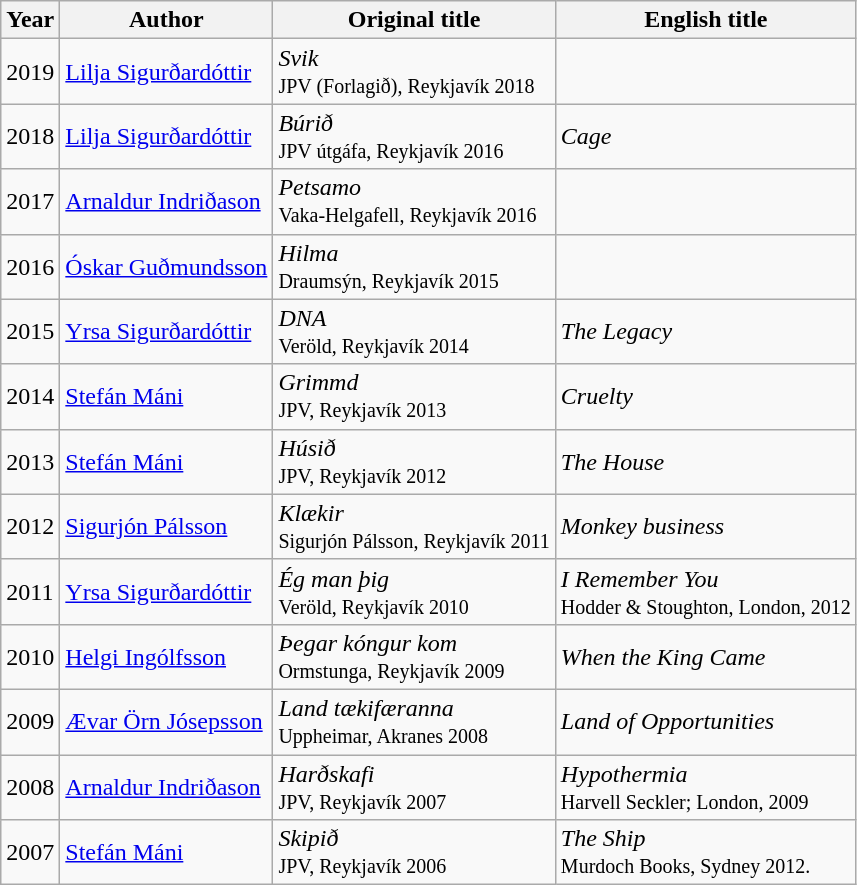<table class="wikitable">
<tr>
<th>Year</th>
<th>Author</th>
<th>Original title</th>
<th>English title</th>
</tr>
<tr>
<td>2019</td>
<td><a href='#'>Lilja Sigurðardóttir</a></td>
<td><em>Svik</em><br><small>JPV (Forlagið), Reykjavík 2018</small></td>
<td></td>
</tr>
<tr>
<td>2018</td>
<td><a href='#'>Lilja Sigurðardóttir</a></td>
<td><em>Búrið</em><br><small>JPV útgáfa, Reykjavík 2016</small></td>
<td><em>Cage</em></td>
</tr>
<tr>
<td>2017</td>
<td><a href='#'>Arnaldur Indriðason</a></td>
<td><em>Petsamo</em><br><small>Vaka-Helgafell, Reykjavík 2016</small></td>
<td></td>
</tr>
<tr>
<td>2016</td>
<td><a href='#'>Óskar Guðmundsson</a></td>
<td><em>Hilma</em><br><small>Draumsýn, Reykjavík 2015</small></td>
<td></td>
</tr>
<tr>
<td>2015</td>
<td><a href='#'>Yrsa Sigurðardóttir</a></td>
<td><em>DNA</em><br><small>Veröld, Reykjavík 2014</small></td>
<td><em>The Legacy</em></td>
</tr>
<tr>
<td>2014</td>
<td><a href='#'>Stefán Máni</a></td>
<td><em>Grimmd</em><br><small>JPV, Reykjavík 2013</small></td>
<td><em>Cruelty</em></td>
</tr>
<tr>
<td>2013</td>
<td><a href='#'>Stefán Máni</a></td>
<td><em>Húsið</em><br><small>JPV, Reykjavík 2012</small></td>
<td><em>The House</em></td>
</tr>
<tr>
<td>2012</td>
<td><a href='#'>Sigurjón Pálsson</a></td>
<td><em>Klækir</em><br><small>Sigurjón Pálsson, Reykjavík 2011</small></td>
<td><em>Monkey business</em></td>
</tr>
<tr>
<td>2011</td>
<td><a href='#'>Yrsa Sigurðardóttir</a></td>
<td><em>Ég man þig</em><br><small>Veröld, Reykjavík 2010</small></td>
<td><em>I Remember You</em><br><small>Hodder & Stoughton, London, 2012</small></td>
</tr>
<tr>
<td>2010</td>
<td><a href='#'>Helgi Ingólfsson</a></td>
<td><em>Þegar kóngur kom</em><br><small>Ormstunga, Reykjavík 2009</small></td>
<td><em>When the King Came</em></td>
</tr>
<tr>
<td>2009</td>
<td><a href='#'>Ævar Örn Jósepsson</a></td>
<td><em>Land tækifæranna</em><br><small>Uppheimar, Akranes 2008</small></td>
<td><em>Land of Opportunities</em></td>
</tr>
<tr>
<td>2008</td>
<td><a href='#'>Arnaldur Indriðason</a></td>
<td><em>Harðskafi</em><br><small>JPV, Reykjavík 2007</small></td>
<td><em>Hypothermia</em><br><small>Harvell Seckler; London, 2009</small></td>
</tr>
<tr>
<td>2007</td>
<td><a href='#'>Stefán Máni</a></td>
<td><em>Skipið</em><br><small>JPV, Reykjavík 2006</small></td>
<td><em>The Ship</em><br><small>Murdoch Books, Sydney 2012.</small></td>
</tr>
</table>
